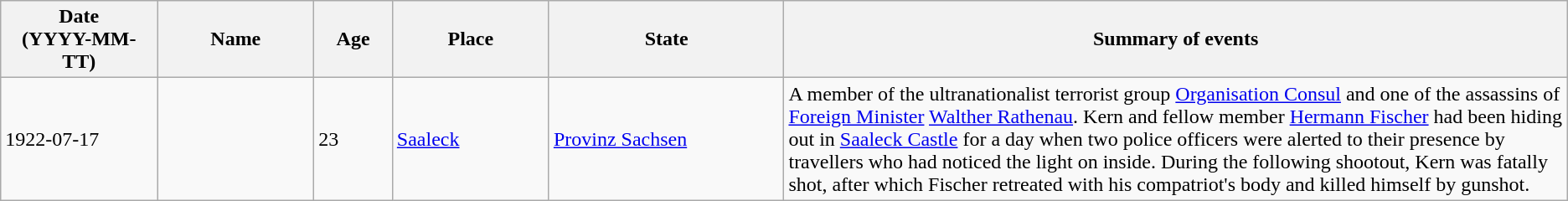<table class="wikitable sortable static-row-numbers static-row-header-text">
<tr>
<th style="width:10%;">Date<br>(YYYY-MM-TT)</th>
<th style="width:10%;">Name</th>
<th style="width:5%;">Age</th>
<th style="width:10%;">Place</th>
<th style="width:15%;">State</th>
<th style="width:50%;">Summary of events</th>
</tr>
<tr>
<td>1922-07-17</td>
<td></td>
<td>23</td>
<td><a href='#'>Saaleck</a></td>
<td><a href='#'>Provinz Sachsen</a></td>
<td>A member of the ultranationalist terrorist group <a href='#'>Organisation Consul</a> and one of the assassins of <a href='#'>Foreign Minister</a> <a href='#'>Walther Rathenau</a>. Kern and fellow member <a href='#'>Hermann Fischer</a> had been hiding out in <a href='#'>Saaleck Castle</a> for a day when two police officers were alerted to their presence by travellers who had noticed the light on inside. During the following shootout, Kern was fatally shot, after which Fischer retreated with his compatriot's body and killed himself by gunshot.</td>
</tr>
</table>
